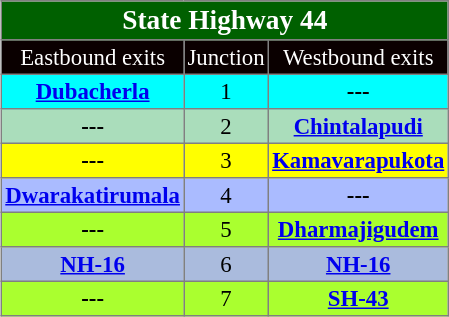<table border=1 cellpadding=2 style="margin-left:1em; margin-bottom: 1em; color: black; border-collapse: collapse; font-size: 95%;">
<tr align="center" style="background:#006000; color: white;font-size:120%;">
<td colspan="3"><strong>State Highway 44</strong></td>
</tr>
<tr align="center" style="background:#0a0000; color:white;">
<td>Eastbound exits</td>
<td>Junction</td>
<td>Westbound exits</td>
</tr>
<tr align="center">
<td bgcolor="#00ffff"><strong><a href='#'>Dubacherla</a></strong></td>
<td bgcolor="#00ffff">1</td>
<td bgcolor="#00ffff"><strong>---</strong></td>
</tr>
<tr align="center">
<td bgcolor="#aaddbb"><strong>---</strong></td>
<td bgcolor="#aaddbb">2</td>
<td bgcolor="#aaddbb"><strong><a href='#'>Chintalapudi</a></strong></td>
</tr>
<tr align="center">
<td bgcolor="#ffff00"><strong>---</strong></td>
<td bgcolor="ffff00">3</td>
<td bgcolor="#ffff00"><strong><a href='#'>Kamavarapukota</a></strong></td>
</tr>
<tr align="center">
<td bgcolor="#aabbff"><strong><a href='#'>Dwarakatirumala</a></strong></td>
<td bgcolor="#aabbff">4</td>
<td bgcolor="#aabbff"><strong>---</strong></td>
</tr>
<tr align="center">
<td bgcolor="#aaff2f"><strong>---</strong></td>
<td bgcolor="#aaff2f">5</td>
<td bgcolor="#aaff2f"><strong><a href='#'>Dharmajigudem</a></strong></td>
</tr>
<tr align="center">
<td bgcolor="#aabbdd"><strong><a href='#'>NH-16</a></strong></td>
<td bgcolor="#aabbdd">6</td>
<td bgcolor="#aabbdd"><strong><a href='#'>NH-16</a></strong></td>
</tr>
<tr align="center">
<td bgcolor="#aaff2f"><strong>---</strong></td>
<td bgcolor="#aaff2f">7</td>
<td bgcolor="#aaff2f"><strong><a href='#'>SH-43</a></strong></td>
</tr>
</table>
